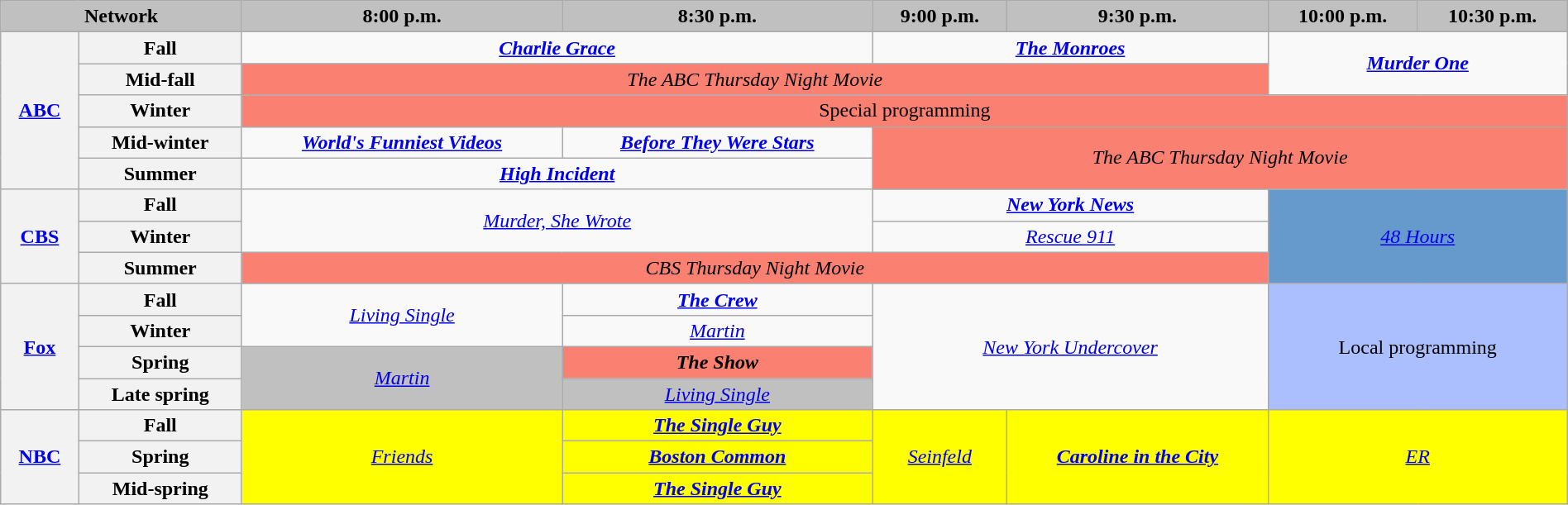<table class="wikitable" style="width:100%;margin-right:0;text-align:center">
<tr>
<th colspan="2" style="background-color:#C0C0C0;text-align:center">Network</th>
<th style="background-color:#C0C0C0;text-align:center">8:00 p.m.</th>
<th style="background-color:#C0C0C0;text-align:center">8:30 p.m.</th>
<th style="background-color:#C0C0C0;text-align:center">9:00 p.m.</th>
<th style="background-color:#C0C0C0;text-align:center">9:30 p.m.</th>
<th style="background-color:#C0C0C0;text-align:center">10:00 p.m.</th>
<th style="background-color:#C0C0C0;text-align:center">10:30 p.m.</th>
</tr>
<tr>
<th rowspan="5"><a href='#'>ABC</a></th>
<th>Fall</th>
<td colspan="2"><strong><em><a href='#'>Charlie Grace</a></em></strong></td>
<td colspan="2"><strong><em><a href='#'>The Monroes</a></em></strong></td>
<td colspan="2" rowspan="2"><strong><em><a href='#'>Murder One</a></em></strong></td>
</tr>
<tr>
<th>Mid-fall</th>
<td colspan="4" style="background:#FA8072;"><em>The ABC Thursday Night Movie</em></td>
</tr>
<tr>
<th>Winter</th>
<td colspan="6" style="background:#FA8072;">Special programming</td>
</tr>
<tr>
<th>Mid-winter</th>
<td><strong><em><a href='#'>World's Funniest Videos</a></em></strong></td>
<td><strong><em><a href='#'>Before They Were Stars</a></em></strong></td>
<td colspan="4" rowspan="2" style="background:#FA8072;"><em>The ABC Thursday Night Movie</em></td>
</tr>
<tr>
<th>Summer</th>
<td colspan="2"><strong><em><a href='#'>High Incident</a></em></strong></td>
</tr>
<tr>
<th rowspan="3"><a href='#'>CBS</a></th>
<th>Fall</th>
<td rowspan="2" colspan="2"><em><a href='#'>Murder, She Wrote</a></em></td>
<td colspan="2"><strong><em><a href='#'>New York News</a></em></strong></td>
<td rowspan="3" colspan="2" style="background:#6699CC;"><em><a href='#'>48 Hours</a></em></td>
</tr>
<tr>
<th>Winter</th>
<td colspan="2"><em><a href='#'>Rescue 911</a></em></td>
</tr>
<tr>
<th>Summer</th>
<td colspan="4" style="background:#FA8072;"><em>CBS Thursday Night Movie</em></td>
</tr>
<tr>
<th rowspan="4"><a href='#'>Fox</a></th>
<th>Fall</th>
<td rowspan="2"><em><a href='#'>Living Single</a></em></td>
<td><strong><em><a href='#'>The Crew</a></em></strong></td>
<td rowspan="4" colspan="2"><em><a href='#'>New York Undercover</a></em></td>
<td colspan="2" rowspan="4" style="background:#abbfff;">Local programming</td>
</tr>
<tr>
<th>Winter</th>
<td><em><a href='#'>Martin</a></em></td>
</tr>
<tr>
<th>Spring</th>
<td rowspan="2" style="background:#C0C0C0;"><em><a href='#'>Martin</a></em> </td>
<td style="background:#FA8072;"><strong><em>The Show</em></strong></td>
</tr>
<tr>
<th>Late spring</th>
<td style="background:#C0C0C0;"><em><a href='#'>Living Single</a></em> </td>
</tr>
<tr>
<th rowspan="3"><a href='#'>NBC</a></th>
<th>Fall</th>
<td rowspan="3" style="background:yellow;"><em><a href='#'>Friends</a></em> </td>
<td style="background:yellow;"><strong><em><a href='#'>The Single Guy</a></em></strong> </td>
<td rowspan="3" style="background:yellow;"><em><a href='#'>Seinfeld</a></em> </td>
<td rowspan="3" style="background:yellow;"><strong><em><a href='#'>Caroline in the City</a></em></strong> </td>
<td rowspan="3" colspan="2" style="background:yellow;"><em><a href='#'>ER</a></em> </td>
</tr>
<tr>
<th>Spring</th>
<td style="background:yellow;"><strong><em><a href='#'>Boston Common</a></em></strong> </td>
</tr>
<tr>
<th>Mid-spring</th>
<td style="background:yellow;"><strong><em><a href='#'>The Single Guy</a></em></strong> </td>
</tr>
</table>
